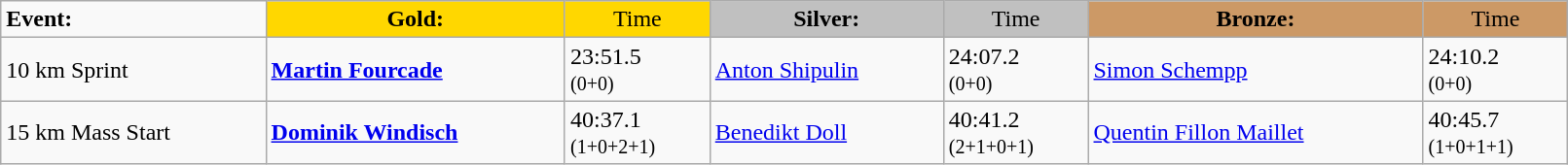<table class="wikitable" width=85%>
<tr>
<td><strong>Event:</strong></td>
<td style="text-align:center;background-color:gold;"><strong>Gold:</strong></td>
<td style="text-align:center;background-color:gold;">Time</td>
<td style="text-align:center;background-color:silver;"><strong>Silver:</strong></td>
<td style="text-align:center;background-color:silver;">Time</td>
<td style="text-align:center;background-color:#CC9966;"><strong>Bronze:</strong></td>
<td style="text-align:center;background-color:#CC9966;">Time</td>
</tr>
<tr>
<td>10 km Sprint<br></td>
<td><strong><a href='#'>Martin Fourcade</a></strong><br><small></small></td>
<td>23:51.5<br><small>(0+0)</small></td>
<td><a href='#'>Anton Shipulin</a><br><small></small></td>
<td>24:07.2<br><small>(0+0)</small></td>
<td><a href='#'>Simon Schempp</a><br><small></small></td>
<td>24:10.2<br><small>(0+0)</small></td>
</tr>
<tr>
<td>15 km Mass Start<br></td>
<td><strong><a href='#'>Dominik Windisch</a></strong><br><small></small></td>
<td>40:37.1<br><small>(1+0+2+1)</small></td>
<td><a href='#'>Benedikt Doll</a><br><small></small></td>
<td>40:41.2	<br><small>(2+1+0+1)</small></td>
<td><a href='#'>Quentin Fillon Maillet</a><br><small></small></td>
<td>40:45.7	<br><small>(1+0+1+1)</small></td>
</tr>
</table>
